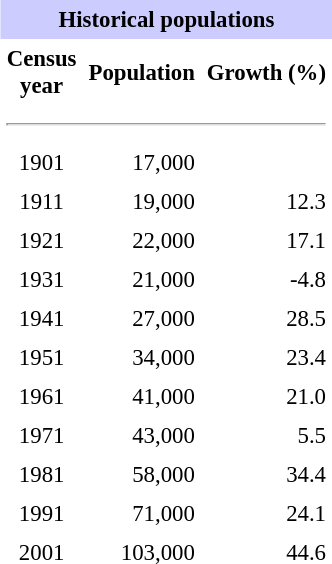<table class="toccolours" align="right" cellpadding="4" cellspacing="0" style="margin:0 0 1em 1em; font-size: 95%;">
<tr>
<th colspan="3" bgcolor="#ccccff" align="center">Historical populations</th>
</tr>
<tr>
<th align="center">Census<br>year</th>
<th align="right">Population</th>
<th align="right">Growth (%)</th>
</tr>
<tr>
<td colspan="3"><hr></td>
</tr>
<tr>
<td align="center">1901</td>
<td align="right">17,000</td>
<td></td>
</tr>
<tr>
<td align="center">1911</td>
<td align="right">19,000</td>
<td align="right">12.3</td>
</tr>
<tr>
<td align="center">1921</td>
<td align="right">22,000</td>
<td align="right">17.1</td>
</tr>
<tr>
<td align="center">1931</td>
<td align="right">21,000</td>
<td align="right">-4.8</td>
</tr>
<tr>
<td align="center">1941</td>
<td align="right">27,000</td>
<td align="right">28.5</td>
</tr>
<tr>
<td align="center">1951</td>
<td align="right">34,000</td>
<td align="right">23.4</td>
</tr>
<tr>
<td align="center">1961</td>
<td align="right">41,000</td>
<td align="right">21.0</td>
</tr>
<tr>
<td align="center">1971</td>
<td align="right">43,000</td>
<td align="right">5.5</td>
</tr>
<tr>
<td align="center">1981</td>
<td align="right">58,000</td>
<td align="right">34.4</td>
</tr>
<tr>
<td align="center">1991</td>
<td align="right">71,000</td>
<td align="right">24.1</td>
</tr>
<tr>
<td align="center">2001</td>
<td align="right">103,000</td>
<td align="right">44.6</td>
</tr>
</table>
